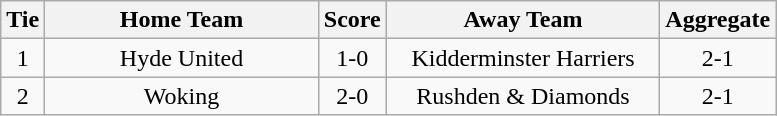<table class="wikitable" style="text-align:center;">
<tr>
<th width=20>Tie</th>
<th width=175>Home Team</th>
<th width=20>Score</th>
<th width=175>Away Team</th>
<th width=20>Aggregate</th>
</tr>
<tr>
<td>1</td>
<td>Hyde United</td>
<td>1-0</td>
<td>Kidderminster Harriers</td>
<td>2-1</td>
</tr>
<tr>
<td>2</td>
<td>Woking</td>
<td>2-0</td>
<td>Rushden & Diamonds</td>
<td>2-1</td>
</tr>
</table>
